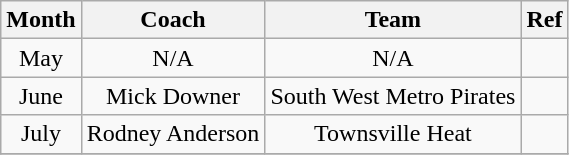<table class="wikitable" style="text-align:center">
<tr>
<th>Month</th>
<th>Coach</th>
<th>Team</th>
<th>Ref</th>
</tr>
<tr>
<td>May</td>
<td>N/A</td>
<td>N/A</td>
<td></td>
</tr>
<tr>
<td>June</td>
<td>Mick Downer</td>
<td>South West Metro Pirates</td>
<td></td>
</tr>
<tr>
<td>July</td>
<td>Rodney Anderson</td>
<td>Townsville Heat</td>
<td></td>
</tr>
<tr>
</tr>
</table>
